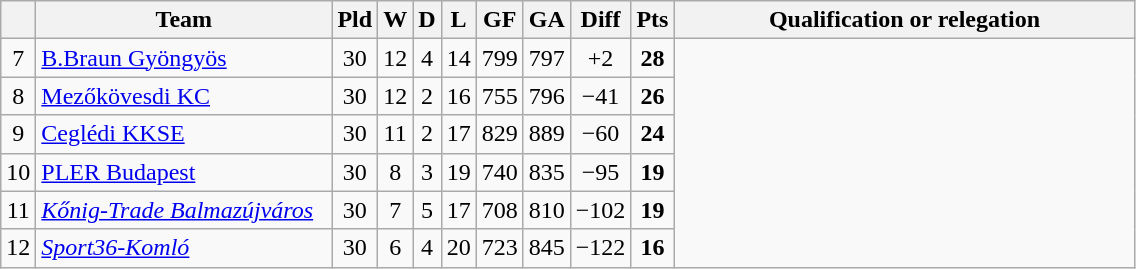<table class="wikitable sortable" style="text-align:center">
<tr>
<th></th>
<th width="190">Team</th>
<th>Pld</th>
<th>W</th>
<th>D</th>
<th>L</th>
<th>GF</th>
<th>GA</th>
<th>Diff</th>
<th>Pts</th>
<th width="300">Qualification or relegation</th>
</tr>
<tr>
<td>7</td>
<td align=left> <a href='#'>B.Braun Gyöngyös</a></td>
<td>30</td>
<td>12</td>
<td>4</td>
<td>14</td>
<td>799</td>
<td>797</td>
<td>+2</td>
<td><strong>28</strong></td>
</tr>
<tr>
<td>8</td>
<td align=left> <a href='#'>Mezőkövesdi KC</a></td>
<td>30</td>
<td>12</td>
<td>2</td>
<td>16</td>
<td>755</td>
<td>796</td>
<td>−41</td>
<td><strong>26</strong></td>
</tr>
<tr>
<td>9</td>
<td align=left> <a href='#'>Ceglédi KKSE</a></td>
<td>30</td>
<td>11</td>
<td>2</td>
<td>17</td>
<td>829</td>
<td>889</td>
<td>−60</td>
<td><strong>24</strong></td>
</tr>
<tr>
<td>10</td>
<td align=left> <a href='#'>PLER Budapest</a></td>
<td>30</td>
<td>8</td>
<td>3</td>
<td>19</td>
<td>740</td>
<td>835</td>
<td>−95</td>
<td><strong>19</strong></td>
</tr>
<tr>
<td>11</td>
<td align=left> <em><a href='#'>Kőnig-Trade Balmazújváros</a></em></td>
<td>30</td>
<td>7</td>
<td>5</td>
<td>17</td>
<td>708</td>
<td>810</td>
<td>−102</td>
<td><strong>19</strong></td>
</tr>
<tr>
<td>12</td>
<td align=left> <em><a href='#'>Sport36-Komló</a></em></td>
<td>30</td>
<td>6</td>
<td>4</td>
<td>20</td>
<td>723</td>
<td>845</td>
<td>−122</td>
<td><strong>16</strong></td>
</tr>
</table>
